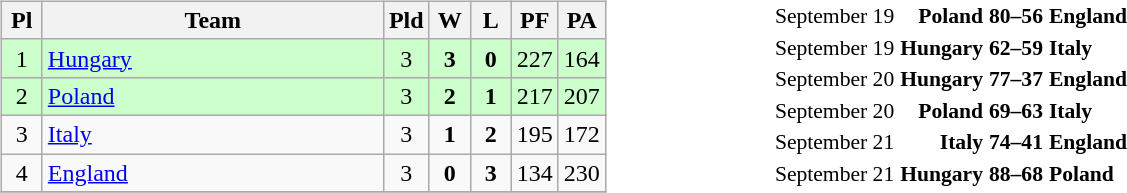<table>
<tr>
<td width="50%"><br><table class="wikitable" style="text-align: center;">
<tr>
<th width=20>Pl</th>
<th width=220>Team</th>
<th width=20>Pld</th>
<th width=20>W</th>
<th width=20>L</th>
<th width=20>PF</th>
<th width=20>PA</th>
</tr>
<tr bgcolor=ccffcc>
<td>1</td>
<td align="left"> <a href='#'>Hungary</a></td>
<td>3</td>
<td><strong>3</strong></td>
<td><strong>0</strong></td>
<td>227</td>
<td>164</td>
</tr>
<tr bgcolor=ccffcc>
<td>2</td>
<td align="left"> <a href='#'>Poland</a></td>
<td>3</td>
<td><strong>2</strong></td>
<td><strong>1</strong></td>
<td>217</td>
<td>207</td>
</tr>
<tr>
<td>3</td>
<td align="left"> <a href='#'>Italy</a></td>
<td>3</td>
<td><strong>1</strong></td>
<td><strong>2</strong></td>
<td>195</td>
<td>172</td>
</tr>
<tr>
<td>4</td>
<td align="left"> <a href='#'>England</a></td>
<td>3</td>
<td><strong>0</strong></td>
<td><strong>3</strong></td>
<td>134</td>
<td>230</td>
</tr>
<tr>
</tr>
</table>
</td>
<td><br><table style="font-size:90%; margin: 0 auto;">
<tr>
<td>September 19</td>
<td align="right"><strong>Poland</strong> </td>
<td align="center"><strong>80–56</strong></td>
<td><strong> England</strong></td>
</tr>
<tr>
<td>September 19</td>
<td align="right"><strong>Hungary</strong> </td>
<td align="center"><strong>62–59</strong></td>
<td><strong> Italy</strong></td>
</tr>
<tr>
<td>September 20</td>
<td align="right"><strong>Hungary</strong> </td>
<td align="center"><strong>77–37</strong></td>
<td><strong> England</strong></td>
</tr>
<tr>
<td>September 20</td>
<td align="right"><strong>Poland</strong> </td>
<td align="center"><strong>69–63</strong></td>
<td><strong> Italy</strong></td>
</tr>
<tr>
<td>September 21</td>
<td align="right"><strong>Italy</strong> </td>
<td align="center"><strong>74–41</strong></td>
<td><strong> England</strong></td>
</tr>
<tr>
<td>September 21</td>
<td align="right"><strong>Hungary</strong> </td>
<td align="center"><strong>88–68</strong></td>
<td><strong> Poland</strong></td>
</tr>
<tr>
</tr>
</table>
</td>
</tr>
</table>
